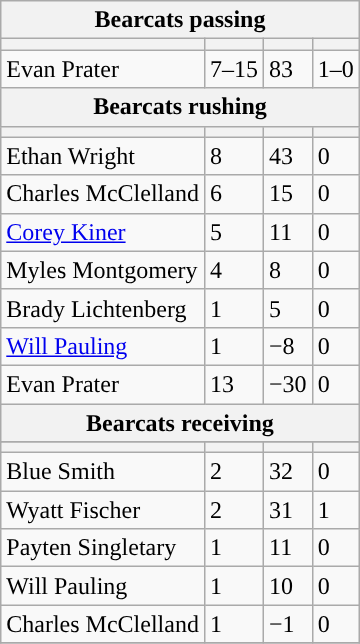<table class="wikitable plainrowheaders">
<tr>
<th colspan="6">Bearcats passing</th>
</tr>
<tr>
<th scope="col"></th>
<th scope="col"></th>
<th scope="col"></th>
<th scope="col"></th>
</tr>
<tr>
<td>Evan Prater</td>
<td>7–15</td>
<td>83</td>
<td>1–0</td>
</tr>
<tr>
<th colspan="6">Bearcats rushing</th>
</tr>
<tr>
<th scope="col"></th>
<th scope="col"></th>
<th scope="col"></th>
<th scope="col"></th>
</tr>
<tr>
<td>Ethan Wright</td>
<td>8</td>
<td>43</td>
<td>0</td>
</tr>
<tr>
<td>Charles McClelland</td>
<td>6</td>
<td>15</td>
<td>0</td>
</tr>
<tr>
<td><a href='#'>Corey Kiner</a></td>
<td>5</td>
<td>11</td>
<td>0</td>
</tr>
<tr>
<td>Myles Montgomery</td>
<td>4</td>
<td>8</td>
<td>0</td>
</tr>
<tr>
<td>Brady Lichtenberg</td>
<td>1</td>
<td>5</td>
<td>0</td>
</tr>
<tr>
<td><a href='#'>Will Pauling</a></td>
<td>1</td>
<td>−8</td>
<td>0</td>
</tr>
<tr>
<td>Evan Prater</td>
<td>13</td>
<td>−30</td>
<td>0</td>
</tr>
<tr>
<th colspan="6">Bearcats receiving</th>
</tr>
<tr>
</tr>
<tr>
<th scope="col"></th>
<th scope="col"></th>
<th scope="col"></th>
<th scope="col"></th>
</tr>
<tr>
<td>Blue Smith</td>
<td>2</td>
<td>32</td>
<td>0</td>
</tr>
<tr>
<td>Wyatt Fischer</td>
<td>2</td>
<td>31</td>
<td>1</td>
</tr>
<tr>
<td>Payten Singletary</td>
<td>1</td>
<td>11</td>
<td>0</td>
</tr>
<tr>
<td>Will Pauling</td>
<td>1</td>
<td>10</td>
<td>0</td>
</tr>
<tr>
<td>Charles McClelland</td>
<td>1</td>
<td>−1</td>
<td>0</td>
</tr>
<tr>
</tr>
</table>
